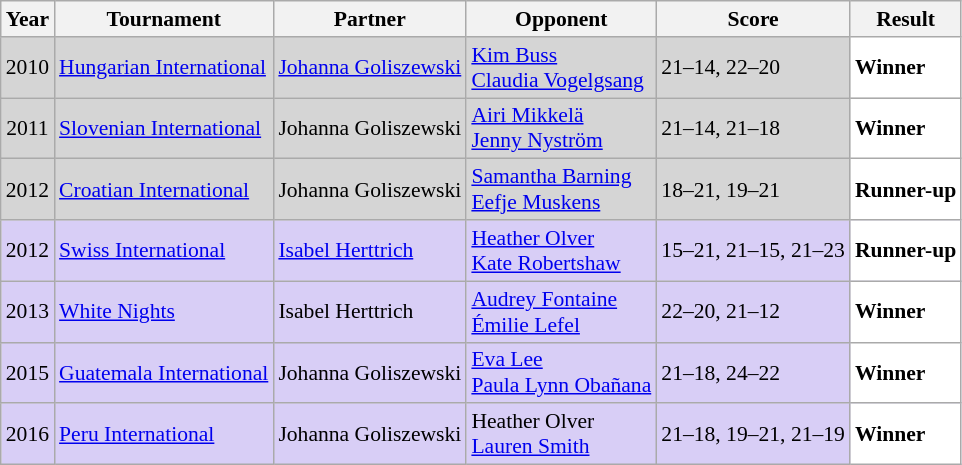<table class="sortable wikitable" style="font-size: 90%;">
<tr>
<th>Year</th>
<th>Tournament</th>
<th>Partner</th>
<th>Opponent</th>
<th>Score</th>
<th>Result</th>
</tr>
<tr style="background:#D5D5D5">
<td align="center">2010</td>
<td align="left"><a href='#'>Hungarian International</a></td>
<td align="left"> <a href='#'>Johanna Goliszewski</a></td>
<td align="left"> <a href='#'>Kim Buss</a><br> <a href='#'>Claudia Vogelgsang</a></td>
<td align="left">21–14, 22–20</td>
<td style="text-align:left; background:white"> <strong>Winner</strong></td>
</tr>
<tr style="background:#D5D5D5">
<td align="center">2011</td>
<td align="left"><a href='#'>Slovenian International</a></td>
<td align="left"> Johanna Goliszewski</td>
<td align="left"> <a href='#'>Airi Mikkelä</a><br> <a href='#'>Jenny Nyström</a></td>
<td align="left">21–14, 21–18</td>
<td style="text-align:left; background:white"> <strong>Winner</strong></td>
</tr>
<tr style="background:#D5D5D5">
<td align="center">2012</td>
<td align="left"><a href='#'>Croatian International</a></td>
<td align="left"> Johanna Goliszewski</td>
<td align="left"> <a href='#'>Samantha Barning</a><br> <a href='#'>Eefje Muskens</a></td>
<td align="left">18–21, 19–21</td>
<td style="text-align:left; background:white"> <strong>Runner-up</strong></td>
</tr>
<tr style="background:#D8CEF6">
<td align="center">2012</td>
<td align="left"><a href='#'>Swiss International</a></td>
<td align="left"> <a href='#'>Isabel Herttrich</a></td>
<td align="left"> <a href='#'>Heather Olver</a><br> <a href='#'>Kate Robertshaw</a></td>
<td align="left">15–21, 21–15, 21–23</td>
<td style="text-align:left; background:white"> <strong>Runner-up</strong></td>
</tr>
<tr style="background:#D8CEF6">
<td align="center">2013</td>
<td align="left"><a href='#'>White Nights</a></td>
<td align="left"> Isabel Herttrich</td>
<td align="left"> <a href='#'>Audrey Fontaine</a><br> <a href='#'>Émilie Lefel</a></td>
<td align="left">22–20, 21–12</td>
<td style="text-align:left; background:white"> <strong>Winner</strong></td>
</tr>
<tr style="background:#D8CEF6">
<td align="center">2015</td>
<td align="left"><a href='#'>Guatemala International</a></td>
<td align="left"> Johanna Goliszewski</td>
<td align="left"> <a href='#'>Eva Lee</a><br> <a href='#'>Paula Lynn Obañana</a></td>
<td align="left">21–18, 24–22</td>
<td style="text-align:left; background:white"> <strong>Winner</strong></td>
</tr>
<tr style="background:#D8CEF6">
<td align="center">2016</td>
<td align="left"><a href='#'>Peru International</a></td>
<td align="left"> Johanna Goliszewski</td>
<td align="left"> Heather Olver<br> <a href='#'>Lauren Smith</a></td>
<td align="left">21–18, 19–21, 21–19</td>
<td style="text-align:left; background:white"> <strong>Winner</strong></td>
</tr>
</table>
